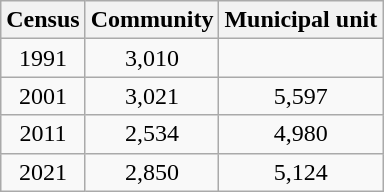<table class="wikitable" style="text-align:center">
<tr>
<th>Census</th>
<th>Community</th>
<th>Municipal unit</th>
</tr>
<tr>
<td>1991</td>
<td>3,010</td>
<td></td>
</tr>
<tr>
<td>2001</td>
<td>3,021</td>
<td>5,597</td>
</tr>
<tr>
<td>2011</td>
<td>2,534</td>
<td>4,980</td>
</tr>
<tr>
<td>2021</td>
<td>2,850</td>
<td>5,124</td>
</tr>
</table>
